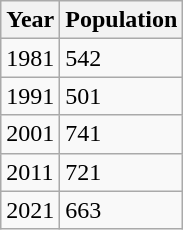<table class="wikitable">
<tr>
<th>Year</th>
<th>Population</th>
</tr>
<tr>
<td>1981</td>
<td>542</td>
</tr>
<tr>
<td>1991</td>
<td>501</td>
</tr>
<tr>
<td>2001</td>
<td>741</td>
</tr>
<tr>
<td>2011</td>
<td>721</td>
</tr>
<tr>
<td>2021</td>
<td>663</td>
</tr>
</table>
